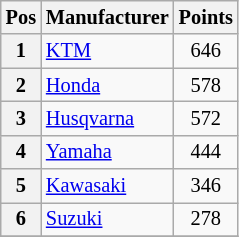<table class="wikitable" style="font-size: 85%; text-align: center;">
<tr valign="top">
<th valign="middle">Pos</th>
<th valign="middle">Manufacturer</th>
<th valign="middle">Points</th>
</tr>
<tr>
<th>1</th>
<td align=left> <a href='#'>KTM</a></td>
<td>646</td>
</tr>
<tr>
<th>2</th>
<td align=left> <a href='#'>Honda</a></td>
<td>578</td>
</tr>
<tr>
<th>3</th>
<td align=left> <a href='#'>Husqvarna</a></td>
<td>572</td>
</tr>
<tr>
<th>4</th>
<td align=left> <a href='#'>Yamaha</a></td>
<td>444</td>
</tr>
<tr>
<th>5</th>
<td align=left> <a href='#'>Kawasaki</a></td>
<td>346</td>
</tr>
<tr>
<th>6</th>
<td align=left> <a href='#'>Suzuki</a></td>
<td>278</td>
</tr>
<tr>
</tr>
</table>
